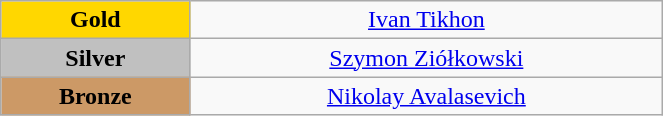<table class="wikitable" style="text-align:center; " width="35%">
<tr>
<td bgcolor="gold"><strong>Gold</strong></td>
<td><a href='#'>Ivan Tikhon</a><br>  <small><em></em></small></td>
</tr>
<tr>
<td bgcolor="silver"><strong>Silver</strong></td>
<td><a href='#'>Szymon Ziółkowski</a><br>  <small><em></em></small></td>
</tr>
<tr>
<td bgcolor="CC9966"><strong>Bronze</strong></td>
<td><a href='#'>Nikolay Avalasevich</a><br>  <small><em></em></small></td>
</tr>
</table>
